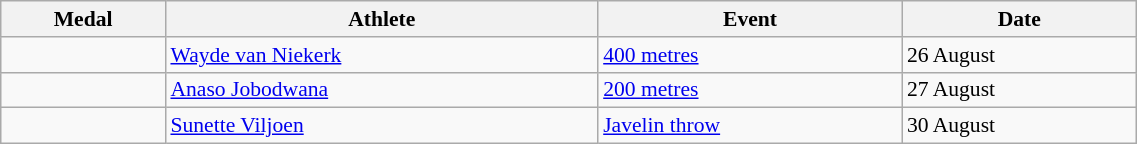<table class="wikitable" style="font-size:90%" width="60%">
<tr>
<th>Medal</th>
<th>Athlete</th>
<th>Event</th>
<th>Date</th>
</tr>
<tr>
<td></td>
<td><a href='#'>Wayde van Niekerk</a></td>
<td><a href='#'>400 metres</a></td>
<td>26 August</td>
</tr>
<tr>
<td></td>
<td><a href='#'>Anaso Jobodwana</a></td>
<td><a href='#'>200 metres</a></td>
<td>27 August</td>
</tr>
<tr>
<td></td>
<td><a href='#'>Sunette Viljoen</a></td>
<td><a href='#'>Javelin throw</a></td>
<td>30 August</td>
</tr>
</table>
